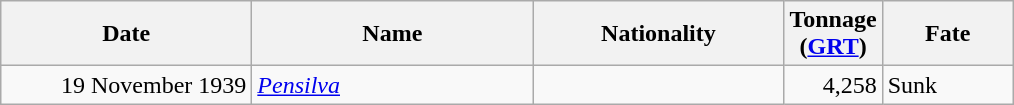<table class="wikitable sortable">
<tr>
<th width="160px">Date</th>
<th width="180px">Name</th>
<th width="160px">Nationality</th>
<th width="25px">Tonnage<br>(<a href='#'>GRT</a>)</th>
<th width="80px">Fate</th>
</tr>
<tr>
<td align="right">19 November 1939</td>
<td align="left"><a href='#'><em>Pensilva</em></a></td>
<td align="left"></td>
<td align="right">4,258</td>
<td align="left">Sunk</td>
</tr>
</table>
